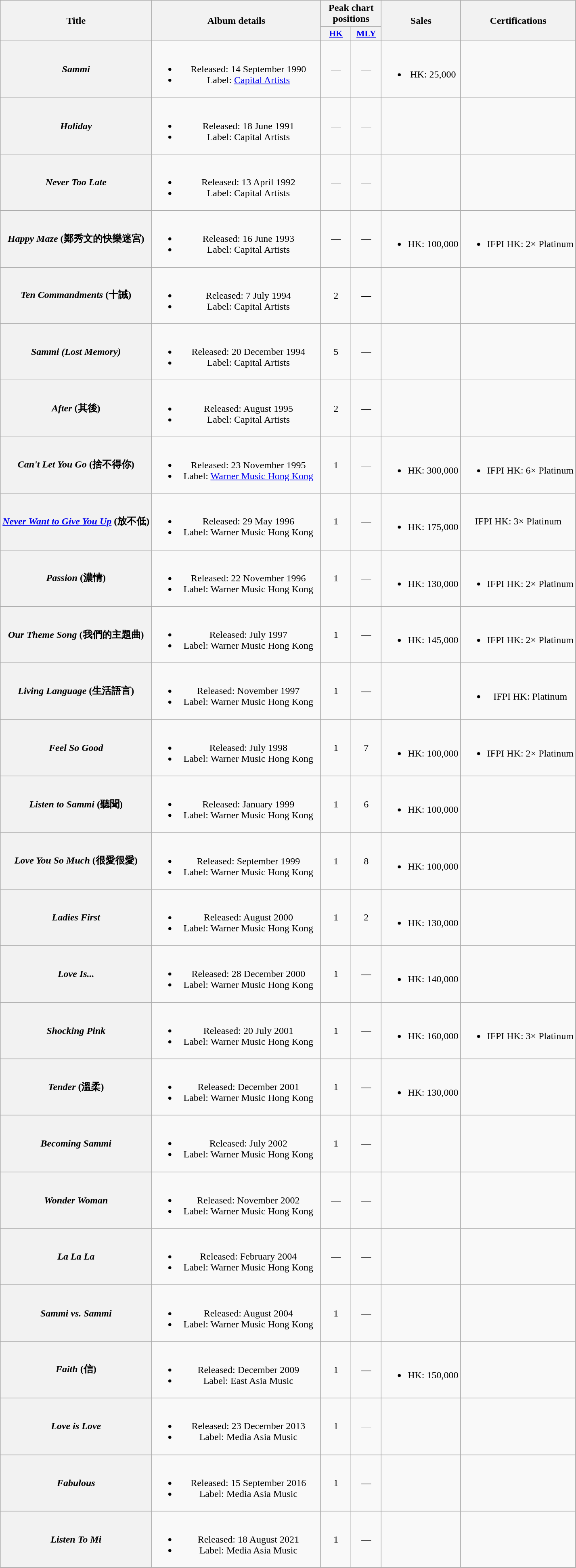<table class="wikitable plainrowheaders" style="text-align:center;">
<tr>
<th rowspan="2">Title</th>
<th rowspan="2" style="width:17em;">Album details</th>
<th colspan="2">Peak chart positions</th>
<th rowspan="2">Sales</th>
<th rowspan="2">Certifications</th>
</tr>
<tr>
<th scope="col" style="width:3em;font-size:90%;"><a href='#'>HK</a><br></th>
<th scope="col" style="width:3em;font-size:90%;"><a href='#'>MLY</a><br></th>
</tr>
<tr>
<th scope="row"><em>Sammi</em></th>
<td><br><ul><li>Released: 14 September 1990</li><li>Label: <a href='#'>Capital Artists</a></li></ul></td>
<td>—</td>
<td>—</td>
<td><br><ul><li>HK: 25,000</li></ul></td>
<td></td>
</tr>
<tr>
<th scope="row"><em>Holiday</em></th>
<td><br><ul><li>Released: 18 June 1991</li><li>Label: Capital Artists</li></ul></td>
<td>—</td>
<td>—</td>
<td></td>
<td></td>
</tr>
<tr>
<th scope="row"><em>Never Too Late</em></th>
<td><br><ul><li>Released: 13 April 1992</li><li>Label: Capital Artists</li></ul></td>
<td>—</td>
<td>—</td>
<td></td>
<td></td>
</tr>
<tr>
<th scope="row"><em>Happy Maze</em> (鄭秀文的快樂迷宮)</th>
<td><br><ul><li>Released: 16 June 1993</li><li>Label: Capital Artists</li></ul></td>
<td>—</td>
<td>—</td>
<td><br><ul><li>HK: 100,000</li></ul></td>
<td><br><ul><li>IFPI HK: 2× Platinum</li></ul></td>
</tr>
<tr>
<th scope="row"><em>Ten Commandments</em> (十誡)</th>
<td><br><ul><li>Released: 7 July 1994</li><li>Label: Capital Artists</li></ul></td>
<td>2</td>
<td>—</td>
<td></td>
<td></td>
</tr>
<tr>
<th scope="row"><em>Sammi (Lost Memory)</em></th>
<td><br><ul><li>Released: 20 December 1994</li><li>Label: Capital Artists</li></ul></td>
<td>5</td>
<td>—</td>
<td></td>
<td></td>
</tr>
<tr>
<th scope="row"><em>After</em> (其後)</th>
<td><br><ul><li>Released: August 1995</li><li>Label: Capital Artists</li></ul></td>
<td>2</td>
<td>—</td>
<td></td>
<td></td>
</tr>
<tr>
<th scope="row"><em>Can't Let You Go</em> (捨不得你)</th>
<td><br><ul><li>Released: 23 November 1995</li><li>Label: <a href='#'>Warner Music Hong Kong</a></li></ul></td>
<td>1</td>
<td>—</td>
<td><br><ul><li>HK: 300,000</li></ul></td>
<td><br><ul><li>IFPI HK: 6× Platinum</li></ul></td>
</tr>
<tr>
<th scope="row"><em><a href='#'>Never Want to Give You Up</a></em> (放不低)</th>
<td><br><ul><li>Released: 29 May 1996</li><li>Label: Warner Music Hong Kong</li></ul></td>
<td>1</td>
<td>—</td>
<td><br><ul><li>HK: 175,000</li></ul></td>
<td>IFPI HK: 3× Platinum </td>
</tr>
<tr>
<th scope="row"><em>Passion</em> (濃情)</th>
<td><br><ul><li>Released: 22 November 1996</li><li>Label: Warner Music Hong Kong</li></ul></td>
<td>1</td>
<td>—</td>
<td><br><ul><li>HK: 130,000</li></ul></td>
<td><br><ul><li>IFPI HK: 2× Platinum</li></ul></td>
</tr>
<tr>
<th scope="row"><em>Our Theme Song</em> (我們的主題曲)</th>
<td><br><ul><li>Released: July 1997</li><li>Label: Warner Music Hong Kong</li></ul></td>
<td>1</td>
<td>—</td>
<td><br><ul><li>HK: 145,000</li></ul></td>
<td><br><ul><li>IFPI HK: 2× Platinum</li></ul></td>
</tr>
<tr>
<th scope="row"><em>Living Language</em> (生活語言)</th>
<td><br><ul><li>Released: November 1997</li><li>Label: Warner Music Hong Kong</li></ul></td>
<td>1</td>
<td>—</td>
<td></td>
<td><br><ul><li>IFPI HK: Platinum</li></ul></td>
</tr>
<tr>
<th scope="row"><em>Feel So Good</em></th>
<td><br><ul><li>Released: July 1998</li><li>Label: Warner Music Hong Kong</li></ul></td>
<td>1</td>
<td>7</td>
<td><br><ul><li>HK: 100,000</li></ul></td>
<td><br><ul><li>IFPI HK: 2× Platinum</li></ul></td>
</tr>
<tr>
<th scope="row"><em>Listen to Sammi</em> (聽聞)</th>
<td><br><ul><li>Released: January 1999</li><li>Label: Warner Music Hong Kong</li></ul></td>
<td>1</td>
<td>6</td>
<td><br><ul><li>HK: 100,000</li></ul></td>
<td></td>
</tr>
<tr>
<th scope="row"><em>Love You So Much</em> (很愛很愛)</th>
<td><br><ul><li>Released: September 1999</li><li>Label: Warner Music Hong Kong</li></ul></td>
<td>1</td>
<td>8</td>
<td><br><ul><li>HK: 100,000</li></ul></td>
<td></td>
</tr>
<tr>
<th scope="row"><em>Ladies First</em></th>
<td><br><ul><li>Released: August 2000</li><li>Label: Warner Music Hong Kong</li></ul></td>
<td>1</td>
<td>2</td>
<td><br><ul><li>HK: 130,000</li></ul></td>
<td></td>
</tr>
<tr>
<th scope="row"><em>Love Is...</em></th>
<td><br><ul><li>Released: 28 December 2000</li><li>Label: Warner Music Hong Kong</li></ul></td>
<td>1</td>
<td>—</td>
<td><br><ul><li>HK: 140,000</li></ul></td>
<td></td>
</tr>
<tr>
<th scope="row"><em>Shocking Pink</em></th>
<td><br><ul><li>Released: 20 July 2001</li><li>Label: Warner Music Hong Kong</li></ul></td>
<td>1</td>
<td>—</td>
<td><br><ul><li>HK: 160,000</li></ul></td>
<td><br><ul><li>IFPI HK: 3× Platinum</li></ul></td>
</tr>
<tr>
<th scope="row"><em>Tender</em> (溫柔)</th>
<td><br><ul><li>Released: December 2001</li><li>Label: Warner Music Hong Kong</li></ul></td>
<td>1</td>
<td>—</td>
<td><br><ul><li>HK: 130,000</li></ul></td>
<td></td>
</tr>
<tr>
<th scope="row"><em>Becoming Sammi</em></th>
<td><br><ul><li>Released: July 2002</li><li>Label: Warner Music Hong Kong</li></ul></td>
<td>1</td>
<td>—</td>
<td></td>
<td></td>
</tr>
<tr>
<th scope="row"><em>Wonder Woman</em></th>
<td><br><ul><li>Released: November 2002</li><li>Label: Warner Music Hong Kong</li></ul></td>
<td>—</td>
<td>—</td>
<td></td>
<td></td>
</tr>
<tr>
<th scope="row"><em>La La La</em></th>
<td><br><ul><li>Released: February 2004</li><li>Label: Warner Music Hong Kong</li></ul></td>
<td>—</td>
<td>—</td>
<td></td>
<td></td>
</tr>
<tr>
<th scope="row"><em>Sammi vs. Sammi</em></th>
<td><br><ul><li>Released: August 2004</li><li>Label: Warner Music Hong Kong</li></ul></td>
<td>1</td>
<td>—</td>
<td></td>
<td></td>
</tr>
<tr>
<th scope="row"><em>Faith</em> (信)</th>
<td><br><ul><li>Released: December 2009</li><li>Label: East Asia Music</li></ul></td>
<td>1</td>
<td>—</td>
<td><br><ul><li>HK: 150,000</li></ul></td>
<td></td>
</tr>
<tr>
<th scope="row"><em>Love is Love</em></th>
<td><br><ul><li>Released: 23 December 2013</li><li>Label: Media Asia Music</li></ul></td>
<td>1</td>
<td>—</td>
<td></td>
<td></td>
</tr>
<tr>
<th scope="row"><em>Fabulous</em></th>
<td><br><ul><li>Released: 15 September 2016</li><li>Label: Media Asia Music</li></ul></td>
<td>1</td>
<td>—</td>
<td></td>
<td></td>
</tr>
<tr>
<th scope="row"><em>Listen To Mi</em></th>
<td><br><ul><li>Released: 18 August 2021</li><li>Label: Media Asia Music</li></ul></td>
<td>1</td>
<td>—</td>
<td></td>
<td></td>
</tr>
</table>
